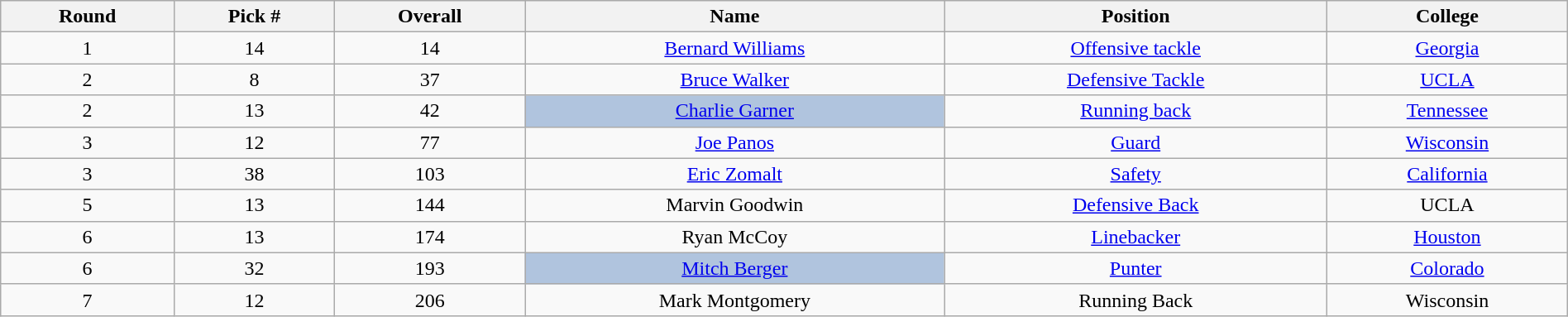<table class="wikitable sortable sortable" style="width: 100%; text-align:center">
<tr>
<th>Round</th>
<th>Pick #</th>
<th>Overall</th>
<th>Name</th>
<th>Position</th>
<th>College</th>
</tr>
<tr>
<td>1</td>
<td>14</td>
<td>14</td>
<td><a href='#'>Bernard Williams</a></td>
<td><a href='#'>Offensive tackle</a></td>
<td><a href='#'>Georgia</a></td>
</tr>
<tr>
<td>2</td>
<td>8</td>
<td>37</td>
<td><a href='#'>Bruce Walker</a></td>
<td><a href='#'>Defensive Tackle</a></td>
<td><a href='#'>UCLA</a></td>
</tr>
<tr>
<td>2</td>
<td>13</td>
<td>42</td>
<td bgcolor=lightsteelblue><a href='#'>Charlie Garner</a></td>
<td><a href='#'>Running back</a></td>
<td><a href='#'>Tennessee</a></td>
</tr>
<tr>
<td>3</td>
<td>12</td>
<td>77</td>
<td><a href='#'>Joe Panos</a></td>
<td><a href='#'>Guard</a></td>
<td><a href='#'>Wisconsin</a></td>
</tr>
<tr>
<td>3</td>
<td>38</td>
<td>103</td>
<td><a href='#'>Eric Zomalt</a></td>
<td><a href='#'>Safety</a></td>
<td><a href='#'>California</a></td>
</tr>
<tr>
<td>5</td>
<td>13</td>
<td>144</td>
<td>Marvin Goodwin</td>
<td><a href='#'>Defensive Back</a></td>
<td>UCLA</td>
</tr>
<tr>
<td>6</td>
<td>13</td>
<td>174</td>
<td>Ryan McCoy</td>
<td><a href='#'>Linebacker</a></td>
<td><a href='#'>Houston</a></td>
</tr>
<tr>
<td>6</td>
<td>32</td>
<td>193</td>
<td bgcolor=lightsteelblue><a href='#'>Mitch Berger</a></td>
<td><a href='#'>Punter</a></td>
<td><a href='#'>Colorado</a></td>
</tr>
<tr>
<td>7</td>
<td>12</td>
<td>206</td>
<td>Mark Montgomery</td>
<td>Running Back</td>
<td>Wisconsin</td>
</tr>
</table>
